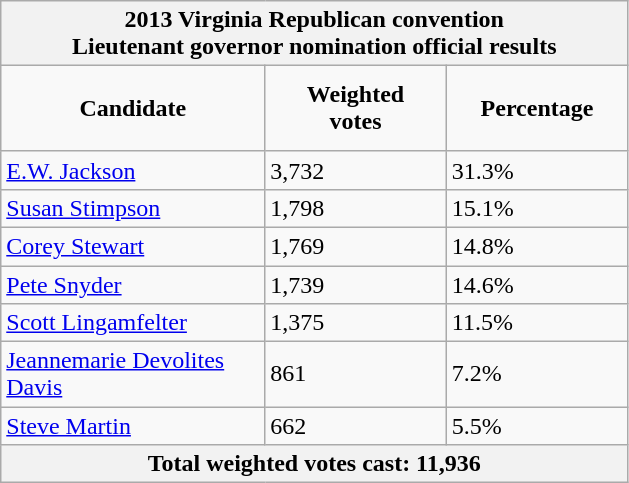<table class="wikitable">
<tr>
<th colspan="3"><strong>2013 Virginia Republican convention<br> Lieutenant governor nomination official results</strong></th>
</tr>
<tr>
<td style="padding:10px; text-align:center; width:155px;"><strong>Candidate</strong></td>
<td style="padding:10px; text-align:center; width:100px;"><strong>Weighted votes</strong></td>
<td style="padding:10px; text-align:center; width:100px;"><strong>Percentage</strong><br></td>
</tr>
<tr>
<td><a href='#'>E.W. Jackson</a></td>
<td>3,732</td>
<td>31.3%</td>
</tr>
<tr>
<td><a href='#'>Susan Stimpson</a></td>
<td>1,798</td>
<td>15.1%</td>
</tr>
<tr>
<td><a href='#'>Corey Stewart</a></td>
<td>1,769</td>
<td>14.8%</td>
</tr>
<tr>
<td><a href='#'>Pete Snyder</a></td>
<td>1,739</td>
<td>14.6%</td>
</tr>
<tr>
<td><a href='#'>Scott Lingamfelter</a></td>
<td>1,375</td>
<td>11.5%</td>
</tr>
<tr>
<td><a href='#'>Jeannemarie Devolites Davis</a></td>
<td>861</td>
<td>7.2%</td>
</tr>
<tr>
<td><a href='#'>Steve Martin</a></td>
<td>662</td>
<td>5.5%</td>
</tr>
<tr>
<th colspan="3">Total weighted votes cast: 11,936</th>
</tr>
</table>
